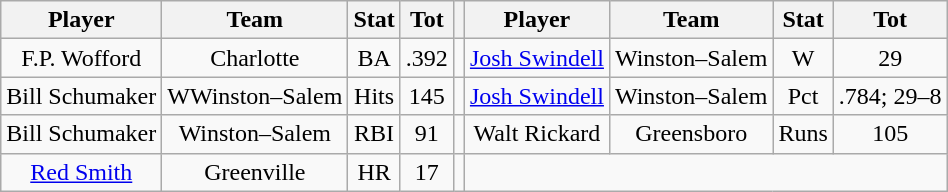<table class="wikitable" style="text-align:center">
<tr>
<th>Player</th>
<th>Team</th>
<th>Stat</th>
<th>Tot</th>
<th></th>
<th>Player</th>
<th>Team</th>
<th>Stat</th>
<th>Tot</th>
</tr>
<tr>
<td>F.P. Wofford</td>
<td>Charlotte</td>
<td>BA</td>
<td>.392</td>
<td></td>
<td><a href='#'>Josh Swindell</a></td>
<td>Winston–Salem</td>
<td>W</td>
<td>29</td>
</tr>
<tr>
<td>Bill Schumaker</td>
<td>WWinston–Salem</td>
<td>Hits</td>
<td>145</td>
<td></td>
<td><a href='#'>Josh Swindell</a></td>
<td>Winston–Salem</td>
<td>Pct</td>
<td>.784; 29–8</td>
</tr>
<tr>
<td>Bill Schumaker</td>
<td>Winston–Salem</td>
<td>RBI</td>
<td>91</td>
<td></td>
<td>Walt Rickard</td>
<td>Greensboro</td>
<td>Runs</td>
<td>105</td>
</tr>
<tr>
<td><a href='#'>Red Smith</a></td>
<td>Greenville</td>
<td>HR</td>
<td>17</td>
<td></td>
</tr>
</table>
